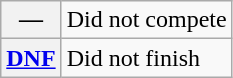<table class="wikitable">
<tr>
<th scope="row">—</th>
<td>Did not compete</td>
</tr>
<tr>
<th scope="row"><a href='#'>DNF</a></th>
<td>Did not finish</td>
</tr>
</table>
